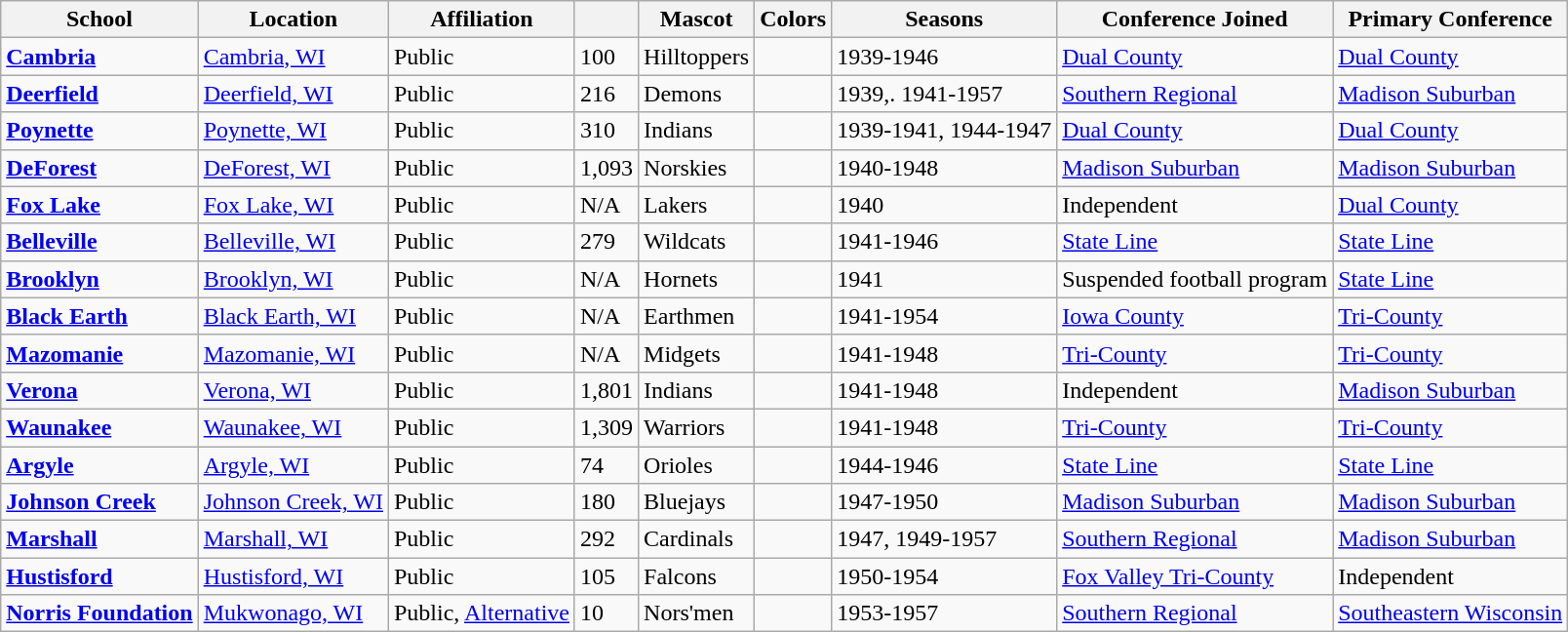<table class="wikitable sortable">
<tr>
<th>School</th>
<th>Location</th>
<th>Affiliation</th>
<th></th>
<th>Mascot</th>
<th>Colors</th>
<th>Seasons</th>
<th>Conference Joined</th>
<th>Primary Conference</th>
</tr>
<tr>
<td><strong><a href='#'>Cambria</a></strong></td>
<td><a href='#'>Cambria, WI</a></td>
<td>Public</td>
<td>100</td>
<td>Hilltoppers</td>
<td> </td>
<td>1939-1946</td>
<td><a href='#'>Dual County</a></td>
<td><a href='#'>Dual County</a></td>
</tr>
<tr>
<td><strong><a href='#'>Deerfield</a></strong></td>
<td><a href='#'>Deerfield, WI</a></td>
<td>Public</td>
<td>216</td>
<td>Demons</td>
<td> </td>
<td>1939,. 1941-1957</td>
<td><a href='#'>Southern Regional</a></td>
<td><a href='#'>Madison Suburban</a></td>
</tr>
<tr>
<td><strong><a href='#'>Poynette</a></strong></td>
<td><a href='#'>Poynette, WI</a></td>
<td>Public</td>
<td>310</td>
<td>Indians</td>
<td> </td>
<td>1939-1941, 1944-1947</td>
<td><a href='#'>Dual County</a></td>
<td><a href='#'>Dual County</a></td>
</tr>
<tr>
<td><strong><a href='#'>DeForest</a></strong></td>
<td><a href='#'>DeForest, WI</a></td>
<td>Public</td>
<td>1,093</td>
<td>Norskies</td>
<td> </td>
<td>1940-1948</td>
<td><a href='#'>Madison Suburban</a></td>
<td><a href='#'>Madison Suburban</a></td>
</tr>
<tr>
<td><strong><a href='#'>Fox Lake</a></strong></td>
<td><a href='#'>Fox Lake, WI</a></td>
<td>Public</td>
<td>N/A</td>
<td>Lakers</td>
<td> </td>
<td>1940</td>
<td>Independent</td>
<td><a href='#'>Dual County</a></td>
</tr>
<tr>
<td><strong><a href='#'>Belleville</a></strong></td>
<td><a href='#'>Belleville, WI</a></td>
<td>Public</td>
<td>279</td>
<td>Wildcats</td>
<td> </td>
<td>1941-1946</td>
<td><a href='#'>State Line</a></td>
<td><a href='#'>State Line</a></td>
</tr>
<tr>
<td><strong><a href='#'>Brooklyn</a></strong></td>
<td><a href='#'>Brooklyn, WI</a></td>
<td>Public</td>
<td>N/A</td>
<td>Hornets</td>
<td> </td>
<td>1941</td>
<td>Suspended football program</td>
<td><a href='#'>State Line</a></td>
</tr>
<tr>
<td><strong><a href='#'>Black Earth</a></strong></td>
<td><a href='#'>Black Earth, WI</a></td>
<td>Public</td>
<td>N/A</td>
<td>Earthmen</td>
<td> </td>
<td>1941-1954</td>
<td><a href='#'>Iowa County</a></td>
<td><a href='#'>Tri-County</a></td>
</tr>
<tr>
<td><strong><a href='#'>Mazomanie</a></strong></td>
<td><a href='#'>Mazomanie, WI</a></td>
<td>Public</td>
<td>N/A</td>
<td>Midgets</td>
<td> </td>
<td>1941-1948</td>
<td><a href='#'>Tri-County</a></td>
<td><a href='#'>Tri-County</a></td>
</tr>
<tr>
<td><strong><a href='#'>Verona</a></strong></td>
<td><a href='#'>Verona, WI</a></td>
<td>Public</td>
<td>1,801</td>
<td>Indians</td>
<td> </td>
<td>1941-1948</td>
<td>Independent</td>
<td><a href='#'>Madison Suburban</a></td>
</tr>
<tr>
<td><strong><a href='#'>Waunakee</a></strong></td>
<td><a href='#'>Waunakee, WI</a></td>
<td>Public</td>
<td>1,309</td>
<td>Warriors</td>
<td> </td>
<td>1941-1948</td>
<td><a href='#'>Tri-County</a></td>
<td><a href='#'>Tri-County</a></td>
</tr>
<tr>
<td><strong><a href='#'>Argyle</a></strong></td>
<td><a href='#'>Argyle, WI</a></td>
<td>Public</td>
<td>74</td>
<td>Orioles</td>
<td> </td>
<td>1944-1946</td>
<td><a href='#'>State Line</a></td>
<td><a href='#'>State Line</a></td>
</tr>
<tr>
<td><strong><a href='#'>Johnson Creek</a></strong></td>
<td><a href='#'>Johnson Creek, WI</a></td>
<td>Public</td>
<td>180</td>
<td>Bluejays</td>
<td> </td>
<td>1947-1950</td>
<td><a href='#'>Madison Suburban</a></td>
<td><a href='#'>Madison Suburban</a></td>
</tr>
<tr>
<td><strong><a href='#'>Marshall</a></strong></td>
<td><a href='#'>Marshall, WI</a></td>
<td>Public</td>
<td>292</td>
<td>Cardinals</td>
<td> </td>
<td>1947, 1949-1957</td>
<td><a href='#'>Southern Regional</a></td>
<td><a href='#'>Madison Suburban</a></td>
</tr>
<tr>
<td><strong><a href='#'>Hustisford</a></strong></td>
<td><a href='#'>Hustisford, WI</a></td>
<td>Public</td>
<td>105</td>
<td>Falcons</td>
<td> </td>
<td>1950-1954</td>
<td><a href='#'>Fox Valley Tri-County</a></td>
<td>Independent</td>
</tr>
<tr>
<td><strong><a href='#'>Norris Foundation</a></strong></td>
<td><a href='#'>Mukwonago, WI</a></td>
<td>Public, <a href='#'>Alternative</a></td>
<td>10</td>
<td>Nors'men</td>
<td> </td>
<td>1953-1957</td>
<td><a href='#'>Southern Regional</a></td>
<td><a href='#'>Southeastern Wisconsin</a></td>
</tr>
</table>
